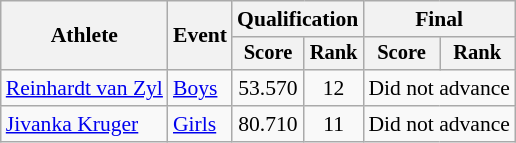<table class="wikitable" style="font-size:90%">
<tr>
<th rowspan="2">Athlete</th>
<th rowspan="2">Event</th>
<th colspan="2">Qualification</th>
<th colspan="2">Final</th>
</tr>
<tr style="font-size:95%">
<th>Score</th>
<th>Rank</th>
<th>Score</th>
<th>Rank</th>
</tr>
<tr align=center>
<td align=left><a href='#'>Reinhardt van Zyl</a></td>
<td align=left><a href='#'>Boys</a></td>
<td>53.570</td>
<td>12</td>
<td colspan=2>Did not advance</td>
</tr>
<tr align=center>
<td align=left><a href='#'>Jivanka Kruger</a></td>
<td align=left><a href='#'>Girls</a></td>
<td>80.710</td>
<td>11</td>
<td colspan=2>Did not advance</td>
</tr>
</table>
